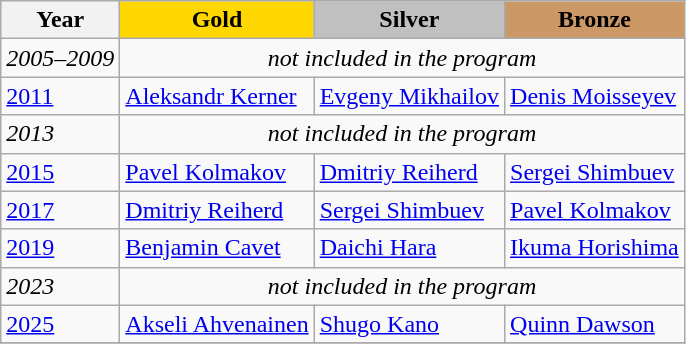<table class="wikitable">
<tr>
<th>Year</th>
<td align=center bgcolor=gold><strong>Gold</strong></td>
<td align=center bgcolor=silver><strong>Silver</strong></td>
<td align=center bgcolor=cc9966><strong>Bronze</strong></td>
</tr>
<tr>
<td><em>2005–2009</em></td>
<td colspan=3 align=center><em>not included in the program</em></td>
</tr>
<tr>
<td><a href='#'>2011</a></td>
<td> <a href='#'>Aleksandr Kerner</a></td>
<td> <a href='#'>Evgeny Mikhailov</a></td>
<td> <a href='#'>Denis Moisseyev</a></td>
</tr>
<tr>
<td><em>2013</em></td>
<td colspan=3 align=center><em>not included in the program</em></td>
</tr>
<tr>
<td><a href='#'>2015</a></td>
<td> <a href='#'>Pavel Kolmakov</a></td>
<td> <a href='#'>Dmitriy Reiherd</a></td>
<td> <a href='#'>Sergei Shimbuev</a></td>
</tr>
<tr>
<td><a href='#'>2017</a></td>
<td> <a href='#'>Dmitriy Reiherd</a></td>
<td> <a href='#'>Sergei Shimbuev</a></td>
<td> <a href='#'>Pavel Kolmakov</a></td>
</tr>
<tr>
<td><a href='#'>2019</a></td>
<td> <a href='#'>Benjamin Cavet</a></td>
<td> <a href='#'>Daichi Hara</a></td>
<td> <a href='#'>Ikuma Horishima</a></td>
</tr>
<tr>
<td><em>2023</em></td>
<td colspan=3 align=center><em>not included in the program</em></td>
</tr>
<tr>
<td><a href='#'>2025</a></td>
<td> <a href='#'>Akseli Ahvenainen</a></td>
<td> <a href='#'>Shugo Kano</a></td>
<td> <a href='#'>Quinn Dawson</a></td>
</tr>
<tr>
</tr>
</table>
